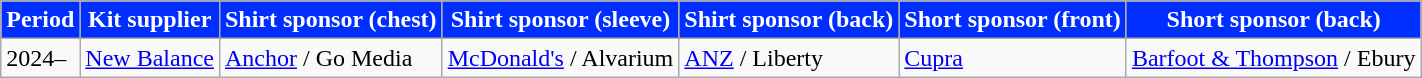<table class="wikitable">
<tr>
<th style="color:#FFFFFF; background:#002EFF;">Period</th>
<th style="color:#FFFFFF; background:#002EFF;">Kit supplier</th>
<th style="color:#FFFFFF; background:#002EFF;">Shirt sponsor (chest)</th>
<th style="color:#FFFFFF; background:#002EFF;">Shirt sponsor (sleeve)</th>
<th style="color:#FFFFFF; background:#002EFF;">Shirt sponsor (back)</th>
<th style="color:#FFFFFF; background:#002EFF;">Short sponsor (front)</th>
<th style="color:#FFFFFF; background:#002EFF;">Short sponsor (back)</th>
</tr>
<tr>
<td>2024–</td>
<td><a href='#'>New Balance</a></td>
<td><a href='#'>Anchor</a> / Go Media</td>
<td><a href='#'>McDonald's</a> / Alvarium</td>
<td><a href='#'>ANZ</a> / Liberty</td>
<td><a href='#'>Cupra</a></td>
<td><a href='#'>Barfoot & Thompson</a> / Ebury</td>
</tr>
</table>
